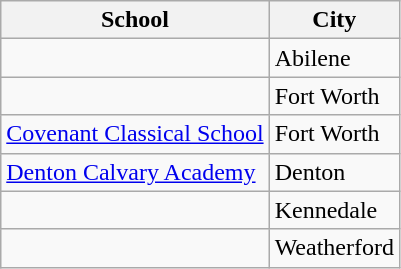<table class="wikitable">
<tr>
<th>School</th>
<th>City</th>
</tr>
<tr>
<td></td>
<td>Abilene</td>
</tr>
<tr>
<td></td>
<td>Fort Worth</td>
</tr>
<tr>
<td><a href='#'>Covenant Classical School</a></td>
<td>Fort Worth</td>
</tr>
<tr>
<td><a href='#'>Denton Calvary Academy</a></td>
<td>Denton</td>
</tr>
<tr>
<td></td>
<td>Kennedale</td>
</tr>
<tr>
<td></td>
<td>Weatherford</td>
</tr>
</table>
